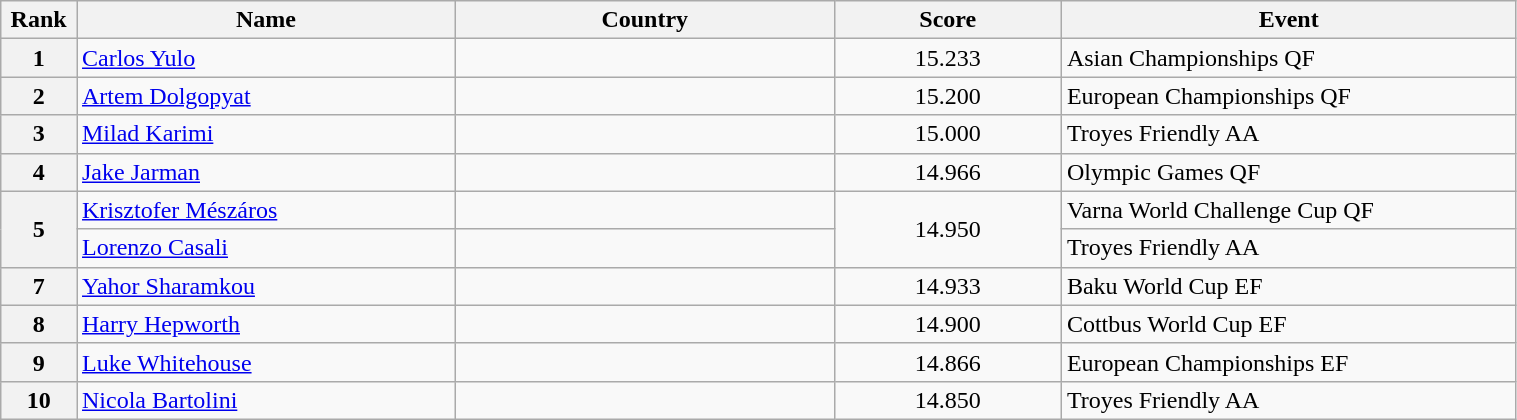<table class="wikitable sortable" style="width:80%;">
<tr>
<th style="text-align:center; width:5%;">Rank</th>
<th style="text-align:center; width:25%;">Name</th>
<th style="text-align:center; width:25%;">Country</th>
<th style="text-align:center; width:15%;">Score</th>
<th style="text-align:center; width:30%;">Event</th>
</tr>
<tr>
<th>1</th>
<td><a href='#'>Carlos Yulo</a></td>
<td></td>
<td align="center">15.233</td>
<td>Asian Championships QF</td>
</tr>
<tr>
<th>2</th>
<td><a href='#'>Artem Dolgopyat</a></td>
<td></td>
<td align="center">15.200</td>
<td>European Championships QF</td>
</tr>
<tr>
<th>3</th>
<td><a href='#'>Milad Karimi</a></td>
<td></td>
<td align="center">15.000</td>
<td>Troyes Friendly AA</td>
</tr>
<tr>
<th>4</th>
<td><a href='#'>Jake Jarman</a></td>
<td></td>
<td align="center">14.966</td>
<td>Olympic Games QF</td>
</tr>
<tr>
<th rowspan=2>5</th>
<td><a href='#'>Krisztofer Mészáros</a></td>
<td></td>
<td rowspan=2 align="center">14.950</td>
<td>Varna World Challenge Cup QF</td>
</tr>
<tr>
<td><a href='#'>Lorenzo Casali</a></td>
<td></td>
<td>Troyes Friendly AA</td>
</tr>
<tr>
<th>7</th>
<td><a href='#'>Yahor Sharamkou</a></td>
<td></td>
<td align="center">14.933</td>
<td>Baku World Cup EF</td>
</tr>
<tr>
<th>8</th>
<td><a href='#'>Harry Hepworth</a></td>
<td></td>
<td align="center">14.900</td>
<td>Cottbus World Cup EF</td>
</tr>
<tr>
<th>9</th>
<td><a href='#'>Luke Whitehouse</a></td>
<td></td>
<td align="center">14.866</td>
<td>European Championships EF</td>
</tr>
<tr>
<th>10</th>
<td><a href='#'>Nicola Bartolini</a></td>
<td></td>
<td align="center">14.850</td>
<td>Troyes Friendly AA</td>
</tr>
</table>
